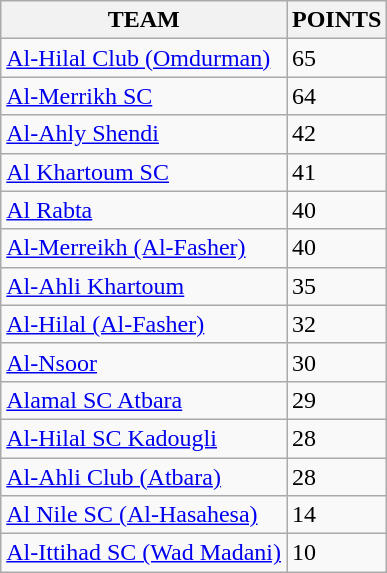<table class="wikitable">
<tr>
<th>TEAM</th>
<th>POINTS</th>
</tr>
<tr>
<td><a href='#'>Al-Hilal Club (Omdurman)</a></td>
<td>65</td>
</tr>
<tr>
<td><a href='#'>Al-Merrikh SC</a></td>
<td>64</td>
</tr>
<tr>
<td><a href='#'>Al-Ahly Shendi</a></td>
<td>42</td>
</tr>
<tr>
<td><a href='#'>Al Khartoum SC</a></td>
<td>41</td>
</tr>
<tr>
<td><a href='#'>Al Rabta</a></td>
<td>40</td>
</tr>
<tr>
<td><a href='#'>Al-Merreikh (Al-Fasher)</a></td>
<td>40</td>
</tr>
<tr>
<td><a href='#'>Al-Ahli Khartoum</a></td>
<td>35</td>
</tr>
<tr>
<td><a href='#'>Al-Hilal (Al-Fasher)</a></td>
<td>32</td>
</tr>
<tr>
<td><a href='#'>Al-Nsoor</a></td>
<td>30</td>
</tr>
<tr>
<td><a href='#'>Alamal SC Atbara</a></td>
<td>29</td>
</tr>
<tr>
<td><a href='#'>Al-Hilal SC Kadougli</a></td>
<td>28</td>
</tr>
<tr>
<td><a href='#'>Al-Ahli Club (Atbara)</a></td>
<td>28</td>
</tr>
<tr>
<td><a href='#'>Al Nile SC (Al-Hasahesa)</a></td>
<td>14</td>
</tr>
<tr>
<td><a href='#'>Al-Ittihad SC (Wad Madani)</a></td>
<td>10</td>
</tr>
</table>
